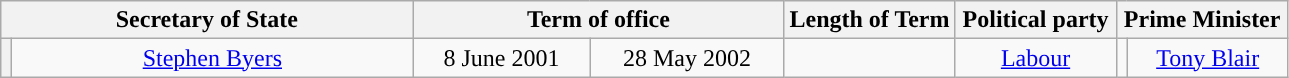<table class="wikitable" style="text-align:center">
<tr>
<th colspan=2>Secretary of State</th>
<th colspan=2 width=240>Term of office</th>
<th>Length of Term</th>
<th>Political party</th>
<th colspan=2>Prime Minister</th>
</tr>
<tr style="height:1em">
<th style="background-color:"></th>
<td width=260><a href='#'>Stephen Byers</a><br></td>
<td>8 June 2001</td>
<td>28 May 2002</td>
<td></td>
<td width=100><a href='#'>Labour</a></td>
<td style="background-color:"></td>
<td width=100><a href='#'>Tony Blair</a></td>
</tr>
</table>
